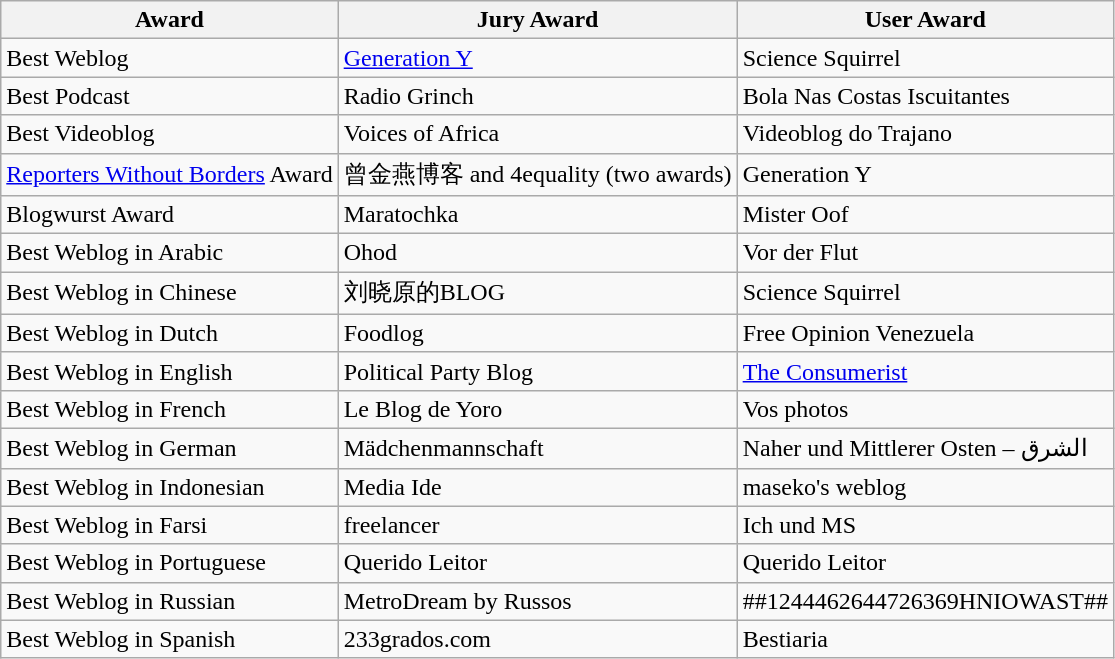<table class="wikitable">
<tr>
<th>Award</th>
<th>Jury Award</th>
<th>User Award</th>
</tr>
<tr>
<td>Best Weblog</td>
<td><a href='#'>Generation Y</a></td>
<td>Science Squirrel</td>
</tr>
<tr>
<td>Best Podcast</td>
<td>Radio Grinch</td>
<td>Bola Nas Costas Iscuitantes</td>
</tr>
<tr>
<td>Best Videoblog</td>
<td>Voices of Africa</td>
<td>Videoblog do Trajano</td>
</tr>
<tr>
<td><a href='#'>Reporters Without Borders</a> Award</td>
<td>曾金燕博客 and 4equality (two awards)</td>
<td>Generation Y</td>
</tr>
<tr>
<td>Blogwurst Award</td>
<td>Maratochka</td>
<td>Mister Oof</td>
</tr>
<tr>
<td>Best Weblog in Arabic</td>
<td>Ohod</td>
<td>Vor der Flut</td>
</tr>
<tr>
<td>Best Weblog in Chinese</td>
<td>刘晓原的BLOG</td>
<td>Science Squirrel</td>
</tr>
<tr>
<td>Best Weblog in Dutch</td>
<td>Foodlog</td>
<td>Free Opinion Venezuela</td>
</tr>
<tr>
<td>Best Weblog in English</td>
<td>Political Party Blog</td>
<td><a href='#'>The Consumerist</a></td>
</tr>
<tr>
<td>Best Weblog in French</td>
<td>Le Blog de Yoro</td>
<td>Vos photos</td>
</tr>
<tr>
<td>Best Weblog in German</td>
<td>Mädchenmannschaft</td>
<td>Naher und Mittlerer Osten – الشرق</td>
</tr>
<tr>
<td>Best Weblog in Indonesian</td>
<td>Media Ide</td>
<td>maseko's weblog</td>
</tr>
<tr>
<td>Best Weblog in Farsi</td>
<td freelancer (blog)>freelancer</td>
<td>Ich und MS</td>
</tr>
<tr>
<td>Best Weblog in Portuguese</td>
<td>Querido Leitor</td>
<td>Querido Leitor</td>
</tr>
<tr>
<td>Best Weblog in Russian</td>
<td>MetroDream by Russos</td>
<td 1244462644726369HNIOWAST>##1244462644726369HNIOWAST##</td>
</tr>
<tr>
<td>Best Weblog in Spanish</td>
<td>233grados.com</td>
<td>Bestiaria</td>
</tr>
</table>
